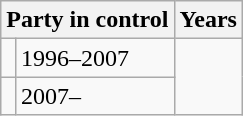<table class="wikitable">
<tr>
<th colspan="2">Party in control</th>
<th>Years</th>
</tr>
<tr>
<td></td>
<td>1996–2007</td>
</tr>
<tr>
<td></td>
<td>2007–</td>
</tr>
</table>
